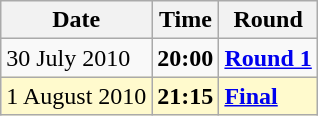<table class="wikitable">
<tr>
<th>Date</th>
<th>Time</th>
<th>Round</th>
</tr>
<tr>
<td>30 July 2010</td>
<td><strong>20:00</strong></td>
<td><strong><a href='#'>Round 1</a></strong></td>
</tr>
<tr style=background:lemonchiffon>
<td>1 August 2010</td>
<td><strong>21:15</strong></td>
<td><strong><a href='#'>Final</a></strong></td>
</tr>
</table>
